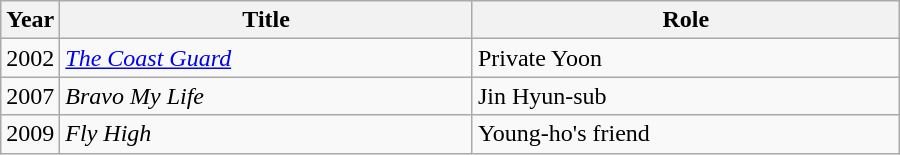<table class="wikitable" style="width:600px">
<tr>
<th width=10>Year</th>
<th>Title</th>
<th>Role</th>
</tr>
<tr>
<td>2002</td>
<td><em><a href='#'>The Coast Guard</a></em></td>
<td>Private Yoon</td>
</tr>
<tr>
<td>2007</td>
<td><em>Bravo My Life</em></td>
<td>Jin Hyun-sub</td>
</tr>
<tr>
<td>2009</td>
<td><em>Fly High</em></td>
<td>Young-ho's friend</td>
</tr>
</table>
